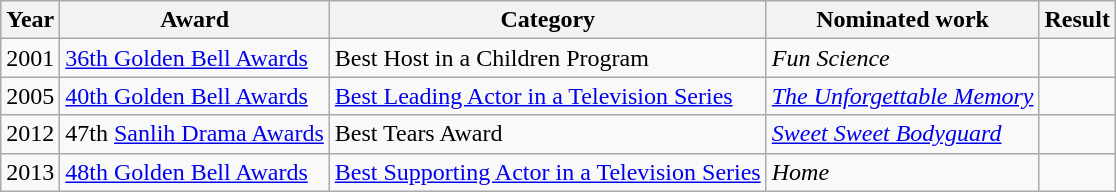<table class="wikitable sortable">
<tr>
<th>Year</th>
<th>Award</th>
<th>Category</th>
<th>Nominated work</th>
<th>Result</th>
</tr>
<tr>
<td>2001</td>
<td><a href='#'>36th Golden Bell Awards</a></td>
<td>Best Host in a Children Program</td>
<td><em>Fun Science</em></td>
<td></td>
</tr>
<tr>
<td>2005</td>
<td><a href='#'>40th Golden Bell Awards</a></td>
<td><a href='#'>Best Leading Actor in a Television Series</a></td>
<td><em><a href='#'>The Unforgettable Memory</a></em></td>
<td></td>
</tr>
<tr>
<td>2012</td>
<td>47th <a href='#'>Sanlih Drama Awards</a></td>
<td>Best Tears Award</td>
<td><em><a href='#'>Sweet Sweet Bodyguard</a></em></td>
<td></td>
</tr>
<tr>
<td>2013</td>
<td><a href='#'>48th Golden Bell Awards</a></td>
<td><a href='#'>Best Supporting Actor in a Television Series</a></td>
<td><em>Home</em></td>
<td></td>
</tr>
</table>
